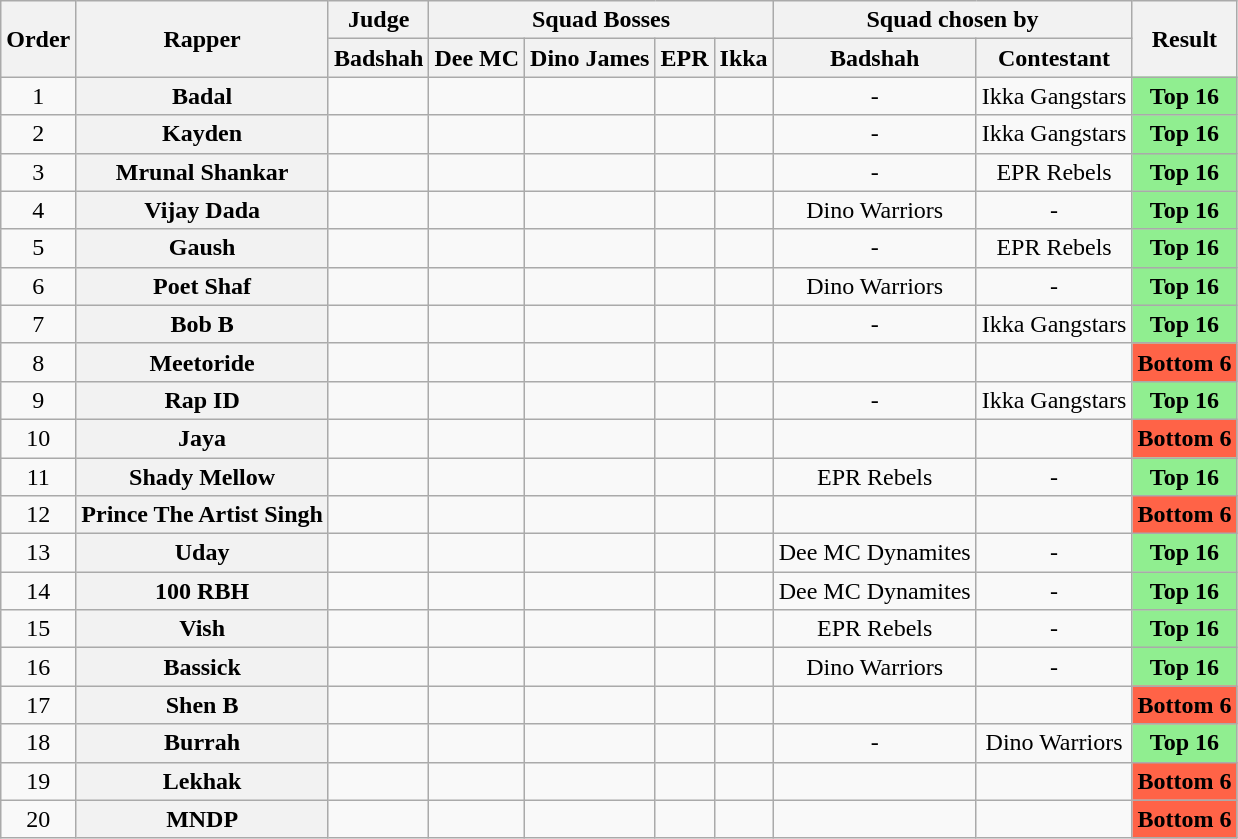<table class="wikitable" style="text-align:center">
<tr>
<th rowspan="2">Order</th>
<th rowspan="2">Rapper</th>
<th>Judge</th>
<th colspan="4">Squad Bosses</th>
<th colspan="2">Squad chosen by</th>
<th rowspan="2">Result</th>
</tr>
<tr>
<th>Badshah</th>
<th>Dee MC</th>
<th>Dino James</th>
<th>EPR</th>
<th>Ikka</th>
<th>Badshah</th>
<th>Contestant</th>
</tr>
<tr>
<td>1</td>
<th>Badal</th>
<td></td>
<td></td>
<td></td>
<td></td>
<td></td>
<td>-</td>
<td>Ikka Gangstars</td>
<td bgcolor="lightgreen"><strong> Top 16</strong></td>
</tr>
<tr>
<td>2</td>
<th>Kayden</th>
<td></td>
<td></td>
<td></td>
<td></td>
<td></td>
<td>-</td>
<td>Ikka Gangstars</td>
<td bgcolor="lightgreen"><strong> Top 16</strong></td>
</tr>
<tr>
<td>3</td>
<th>Mrunal Shankar</th>
<td></td>
<td></td>
<td></td>
<td></td>
<td></td>
<td>-</td>
<td>EPR Rebels</td>
<td bgcolor="lightgreen"><strong> Top 16</strong></td>
</tr>
<tr>
<td>4</td>
<th>Vijay Dada</th>
<td></td>
<td></td>
<td></td>
<td></td>
<td></td>
<td>Dino Warriors</td>
<td>-</td>
<td bgcolor="lightgreen"><strong> Top 16</strong></td>
</tr>
<tr>
<td>5</td>
<th>Gaush</th>
<td></td>
<td></td>
<td></td>
<td></td>
<td></td>
<td>-</td>
<td>EPR Rebels</td>
<td bgcolor="lightgreen"><strong> Top 16</strong></td>
</tr>
<tr>
<td>6</td>
<th>Poet Shaf</th>
<td></td>
<td></td>
<td></td>
<td></td>
<td></td>
<td>Dino Warriors</td>
<td>-</td>
<td bgcolor="lightgreen"><strong> Top 16</strong></td>
</tr>
<tr>
<td>7</td>
<th>Bob B</th>
<td></td>
<td></td>
<td></td>
<td></td>
<td></td>
<td>-</td>
<td>Ikka Gangstars</td>
<td bgcolor="lightgreen"><strong> Top 16</strong></td>
</tr>
<tr>
<td>8</td>
<th>Meetoride</th>
<td></td>
<td></td>
<td></td>
<td></td>
<td></td>
<td></td>
<td></td>
<td bgcolor="tomato"><strong>Bottom 6</strong></td>
</tr>
<tr>
<td>9</td>
<th>Rap ID</th>
<td></td>
<td></td>
<td></td>
<td></td>
<td></td>
<td>-</td>
<td>Ikka Gangstars</td>
<td bgcolor="lightgreen"><strong> Top 16</strong></td>
</tr>
<tr>
<td>10</td>
<th>Jaya</th>
<td></td>
<td></td>
<td></td>
<td></td>
<td></td>
<td></td>
<td></td>
<td bgcolor="tomato"><strong>Bottom 6</strong></td>
</tr>
<tr>
<td>11</td>
<th>Shady Mellow</th>
<td></td>
<td></td>
<td></td>
<td></td>
<td></td>
<td>EPR Rebels</td>
<td>-</td>
<td bgcolor="lightgreen"><strong> Top 16</strong></td>
</tr>
<tr>
<td>12</td>
<th>Prince The Artist Singh</th>
<td></td>
<td></td>
<td></td>
<td></td>
<td></td>
<td></td>
<td></td>
<td bgcolor="tomato"><strong>Bottom 6</strong></td>
</tr>
<tr>
<td>13</td>
<th>Uday</th>
<td></td>
<td></td>
<td></td>
<td></td>
<td></td>
<td>Dee MC Dynamites</td>
<td>-</td>
<td bgcolor="lightgreen"><strong> Top 16</strong></td>
</tr>
<tr>
<td>14</td>
<th>100 RBH</th>
<td></td>
<td></td>
<td></td>
<td></td>
<td></td>
<td>Dee MC Dynamites</td>
<td>-</td>
<td bgcolor="lightgreen"><strong> Top 16</strong></td>
</tr>
<tr>
<td>15</td>
<th>Vish</th>
<td></td>
<td></td>
<td></td>
<td></td>
<td></td>
<td>EPR Rebels</td>
<td>-</td>
<td bgcolor="lightgreen"><strong> Top 16</strong></td>
</tr>
<tr>
<td>16</td>
<th>Bassick</th>
<td></td>
<td></td>
<td></td>
<td></td>
<td></td>
<td>Dino Warriors</td>
<td>-</td>
<td bgcolor="lightgreen"><strong> Top 16</strong></td>
</tr>
<tr>
<td>17</td>
<th>Shen B</th>
<td></td>
<td></td>
<td></td>
<td></td>
<td></td>
<td></td>
<td></td>
<td bgcolor="tomato"><strong>Bottom 6</strong></td>
</tr>
<tr>
<td>18</td>
<th>Burrah</th>
<td></td>
<td></td>
<td></td>
<td></td>
<td></td>
<td>-</td>
<td>Dino Warriors</td>
<td bgcolor="lightgreen"><strong> Top 16</strong></td>
</tr>
<tr>
<td>19</td>
<th>Lekhak</th>
<td></td>
<td></td>
<td></td>
<td></td>
<td></td>
<td></td>
<td></td>
<td bgcolor="tomato"><strong>Bottom 6</strong></td>
</tr>
<tr>
<td>20</td>
<th>MNDP</th>
<td></td>
<td></td>
<td></td>
<td></td>
<td></td>
<td></td>
<td></td>
<td bgcolor="tomato"><strong>Bottom 6</strong></td>
</tr>
</table>
